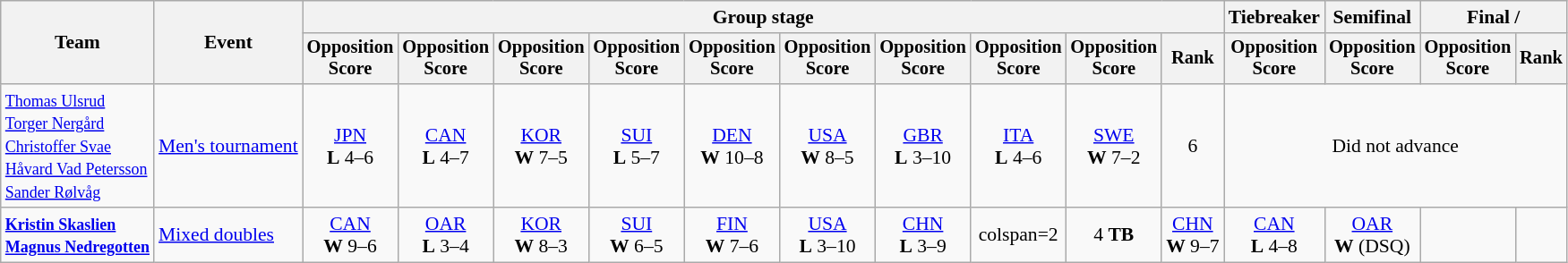<table class="wikitable" style="font-size:90%">
<tr>
<th rowspan=2>Team</th>
<th rowspan=2>Event</th>
<th colspan=10>Group stage</th>
<th>Tiebreaker</th>
<th>Semifinal</th>
<th colspan=2>Final / </th>
</tr>
<tr style="font-size:95%">
<th>Opposition<br>Score</th>
<th>Opposition<br>Score</th>
<th>Opposition<br>Score</th>
<th>Opposition<br>Score</th>
<th>Opposition<br>Score</th>
<th>Opposition<br>Score</th>
<th>Opposition<br>Score</th>
<th>Opposition<br>Score</th>
<th>Opposition<br>Score</th>
<th>Rank</th>
<th>Opposition<br>Score</th>
<th>Opposition<br>Score</th>
<th>Opposition<br>Score</th>
<th>Rank</th>
</tr>
<tr align=center>
<td align=left class=nowrap><small><a href='#'>Thomas Ulsrud</a><br><a href='#'>Torger Nergård</a><br><a href='#'>Christoffer Svae</a><br><a href='#'>Håvard Vad Petersson</a><br><a href='#'>Sander Rølvåg</a></small></td>
<td align=left><a href='#'>Men's tournament</a></td>
<td> <a href='#'>JPN</a><br> <strong>L</strong> 4–6</td>
<td> <a href='#'>CAN</a><br> <strong>L</strong> 4–7</td>
<td> <a href='#'>KOR</a><br> <strong>W</strong> 7–5</td>
<td> <a href='#'>SUI</a><br> <strong>L</strong> 5–7</td>
<td> <a href='#'>DEN</a><br> <strong>W</strong> 10–8</td>
<td> <a href='#'>USA</a><br> <strong>W</strong> 8–5</td>
<td> <a href='#'>GBR</a><br> <strong>L</strong> 3–10</td>
<td> <a href='#'>ITA</a><br> <strong>L</strong> 4–6</td>
<td> <a href='#'>SWE</a><br> <strong>W</strong> 7–2</td>
<td>6</td>
<td colspan=4>Did not advance</td>
</tr>
<tr align=center>
<td align=left class=nowrap><small><strong><a href='#'>Kristin Skaslien</a><br><a href='#'>Magnus Nedregotten</a></strong></small></td>
<td align=left><a href='#'>Mixed doubles</a></td>
<td> <a href='#'>CAN</a><br> <strong>W</strong> 9–6</td>
<td> <a href='#'>OAR</a><br> <strong>L</strong> 3–4</td>
<td> <a href='#'>KOR</a><br> <strong>W</strong> 8–3</td>
<td> <a href='#'>SUI</a><br> <strong>W</strong> 6–5</td>
<td> <a href='#'>FIN</a><br> <strong>W</strong> 7–6</td>
<td> <a href='#'>USA</a><br>  <strong>L</strong> 3–10</td>
<td> <a href='#'>CHN</a><br> <strong>L</strong> 3–9</td>
<td>colspan=2 </td>
<td>4 <strong>TB</strong></td>
<td> <a href='#'>CHN</a><br> <strong>W</strong> 9–7</td>
<td> <a href='#'>CAN</a><br> <strong>L</strong> 4–8</td>
<td> <a href='#'>OAR</a><br> <strong>W</strong> (DSQ)</td>
<td></td>
</tr>
</table>
